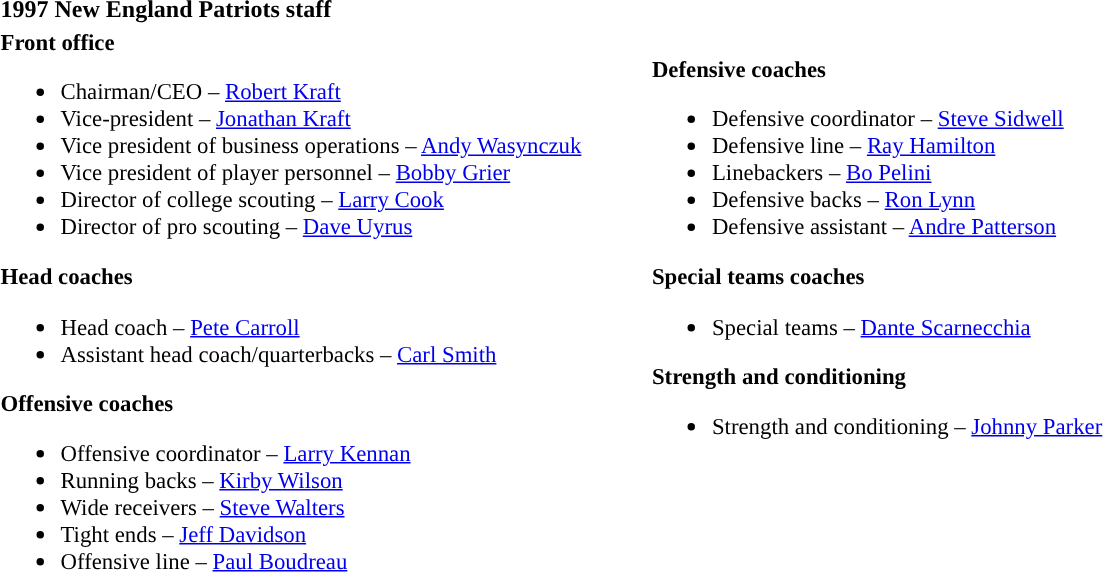<table class="toccolours" style="text-align: left;">
<tr>
<th colspan="7"><strong>1997 New England Patriots staff</strong></th>
</tr>
<tr>
<td style="font-size: 95%;" valign="top"><strong>Front office</strong><br><ul><li>Chairman/CEO – <a href='#'>Robert Kraft</a></li><li>Vice-president – <a href='#'>Jonathan Kraft</a></li><li>Vice president of business operations – <a href='#'>Andy Wasynczuk</a></li><li>Vice president of player personnel – <a href='#'>Bobby Grier</a></li><li>Director of college scouting – <a href='#'>Larry Cook</a></li><li>Director of pro scouting – <a href='#'>Dave Uyrus</a></li></ul><strong>Head coaches</strong><ul><li>Head coach – <a href='#'>Pete Carroll</a></li><li>Assistant head coach/quarterbacks – <a href='#'>Carl Smith</a></li></ul><strong>Offensive coaches</strong><ul><li>Offensive coordinator – <a href='#'>Larry Kennan</a></li><li>Running backs – <a href='#'>Kirby Wilson</a></li><li>Wide receivers – <a href='#'>Steve Walters</a></li><li>Tight ends – <a href='#'>Jeff Davidson</a></li><li>Offensive line – <a href='#'>Paul Boudreau</a></li></ul></td>
<td width="35"> </td>
<td valign="top"></td>
<td style="font-size: 95%;" valign="top"><br><strong>Defensive coaches</strong><ul><li>Defensive coordinator – <a href='#'>Steve Sidwell</a></li><li>Defensive line – <a href='#'>Ray Hamilton</a></li><li>Linebackers – <a href='#'>Bo Pelini</a></li><li>Defensive backs – <a href='#'>Ron Lynn</a></li><li>Defensive assistant – <a href='#'>Andre Patterson</a></li></ul><strong>Special teams coaches</strong><ul><li>Special teams – <a href='#'>Dante Scarnecchia</a></li></ul><strong>Strength and conditioning</strong><ul><li>Strength and conditioning – <a href='#'>Johnny Parker</a></li></ul></td>
</tr>
</table>
